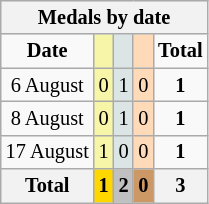<table class="wikitable" style="font-size:85%">
<tr bgcolor="#efefef">
<th colspan=6>Medals by date</th>
</tr>
<tr align=center>
<td><strong>Date</strong></td>
<td bgcolor=#f7f6a8></td>
<td bgcolor=#dce5e5></td>
<td bgcolor=#ffdab9></td>
<td><strong>Total</strong></td>
</tr>
<tr align=center>
<td>6 August</td>
<td style="background:#F7F6A8;">0</td>
<td style="background:#DCE5E5;">1</td>
<td style="background:#FFDAB9;">0</td>
<td><strong>1</strong></td>
</tr>
<tr align=center>
<td>8 August</td>
<td style="background:#F7F6A8;">0</td>
<td style="background:#DCE5E5;">1</td>
<td style="background:#FFDAB9;">0</td>
<td><strong>1</strong></td>
</tr>
<tr align=center>
<td>17 August</td>
<td style="background:#F7F6A8;">1</td>
<td style="background:#DCE5E5;">0</td>
<td style="background:#FFDAB9;">0</td>
<td><strong>1</strong></td>
</tr>
<tr align=center>
<th><strong>Total</strong></th>
<th style="background:gold;"><strong>1</strong></th>
<th style="background:silver;"><strong>2</strong></th>
<th style="background:#c96;"><strong>0</strong></th>
<th>3</th>
</tr>
</table>
